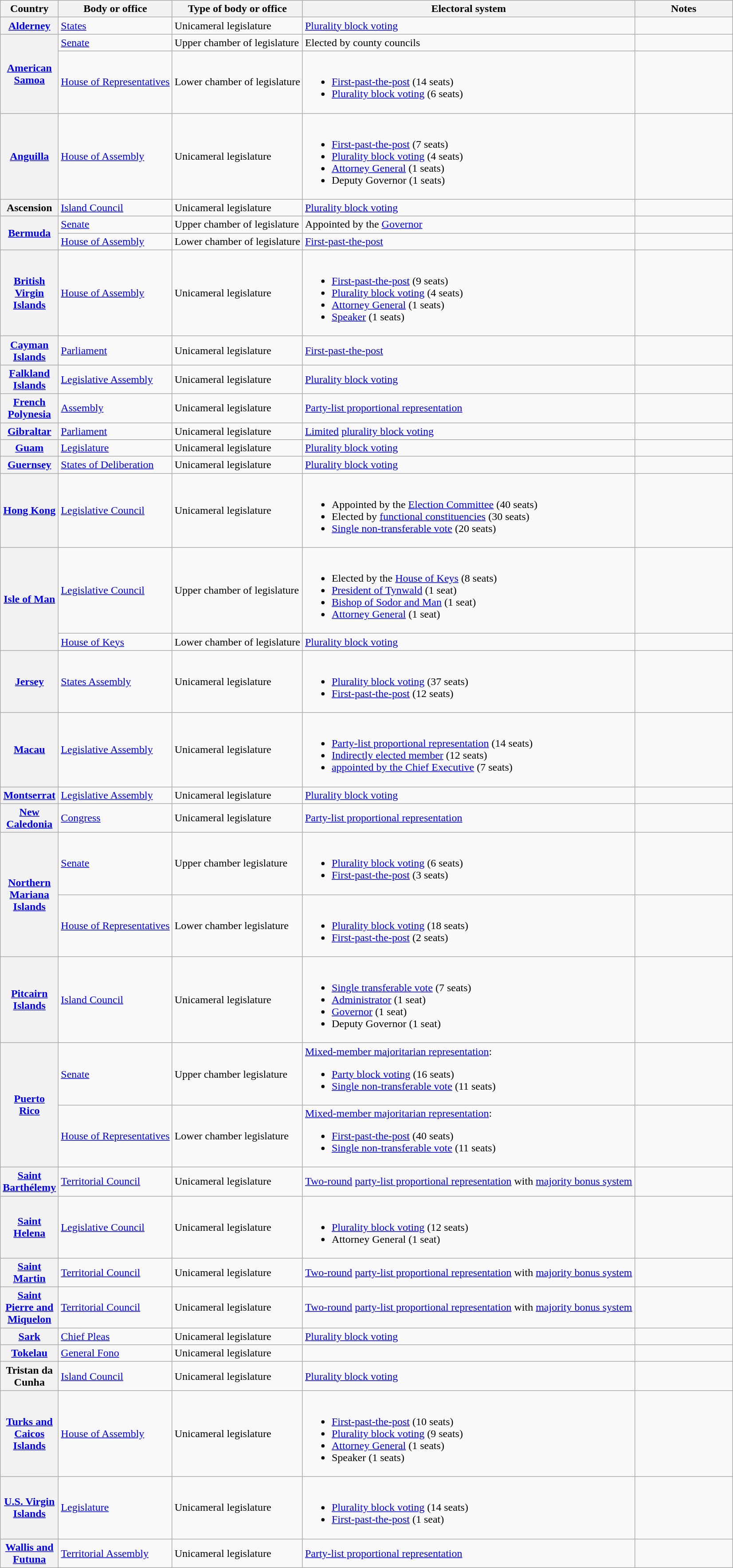<table class="wikitable sortable sticky-header-multi">
<tr>
<th scope=col width=80px>Country</th>
<th scope=col>Body or office</th>
<th scope=col>Type of body or office</th>
<th scope=col>Electoral system</th>
<th scope=col width=140px>Notes</th>
</tr>
<tr>
<th scope=row><a href='#'>Alderney</a></th>
<td><a href='#'>States</a></td>
<td>Unicameral legislature</td>
<td><a href='#'>Plurality block voting</a></td>
<td></td>
</tr>
<tr>
<th scope=row rowspan=2><a href='#'>American Samoa</a></th>
<td><a href='#'>Senate</a></td>
<td>Upper chamber of legislature</td>
<td>Elected by county councils</td>
<td></td>
</tr>
<tr>
<td><a href='#'>House of Representatives</a></td>
<td>Lower chamber of legislature</td>
<td><br><ul><li><a href='#'>First-past-the-post</a> (14 seats)</li><li><a href='#'>Plurality block voting</a> (6 seats)</li></ul></td>
<td></td>
</tr>
<tr>
<th scope=row><a href='#'>Anguilla</a></th>
<td><a href='#'>House of Assembly</a></td>
<td>Unicameral legislature</td>
<td><br><ul><li><a href='#'>First-past-the-post</a> (7 seats)</li><li><a href='#'>Plurality block voting</a> (4 seats)</li><li><a href='#'>Attorney General</a> (1 seats)</li><li>Deputy Governor (1 seats)</li></ul></td>
<td></td>
</tr>
<tr>
<th scope=row>Ascension</th>
<td><a href='#'>Island Council</a></td>
<td>Unicameral legislature</td>
<td><a href='#'>Plurality block voting</a></td>
<td></td>
</tr>
<tr>
<th scope=row rowspan=2><a href='#'>Bermuda</a></th>
<td><a href='#'>Senate</a></td>
<td>Upper chamber of legislature</td>
<td>Appointed by the <a href='#'>Governor</a></td>
<td></td>
</tr>
<tr>
<td><a href='#'>House of Assembly</a></td>
<td>Lower chamber of legislature</td>
<td><a href='#'>First-past-the-post</a></td>
<td></td>
</tr>
<tr>
<th scope=row><a href='#'>British Virgin Islands</a></th>
<td><a href='#'>House of Assembly</a></td>
<td>Unicameral legislature</td>
<td><br><ul><li><a href='#'>First-past-the-post</a> (9 seats)</li><li><a href='#'>Plurality block voting</a> (4 seats)</li><li><a href='#'>Attorney General</a> (1 seats)</li><li><a href='#'>Speaker</a> (1 seats)</li></ul></td>
<td></td>
</tr>
<tr>
<th scope=row><a href='#'>Cayman Islands</a></th>
<td><a href='#'>Parliament</a></td>
<td>Unicameral legislature</td>
<td><a href='#'>First-past-the-post</a></td>
<td></td>
</tr>
<tr>
<th scope=row><a href='#'>Falkland Islands</a></th>
<td><a href='#'>Legislative Assembly</a></td>
<td>Unicameral legislature</td>
<td><a href='#'>Plurality block voting</a></td>
<td></td>
</tr>
<tr>
<th scope=row><a href='#'>French Polynesia</a></th>
<td><a href='#'>Assembly</a></td>
<td>Unicameral legislature</td>
<td><a href='#'>Party-list proportional representation</a></td>
<td></td>
</tr>
<tr>
<th scope=row><a href='#'>Gibraltar</a></th>
<td><a href='#'>Parliament</a></td>
<td>Unicameral legislature</td>
<td><a href='#'>Limited</a> <a href='#'>plurality block voting</a></td>
<td></td>
</tr>
<tr>
<th scope=row><a href='#'>Guam</a></th>
<td><a href='#'>Legislature</a></td>
<td>Unicameral legislature</td>
<td><a href='#'>Plurality block voting</a></td>
<td></td>
</tr>
<tr>
<th scope=row><a href='#'>Guernsey</a></th>
<td><a href='#'>States of Deliberation</a></td>
<td>Unicameral legislature</td>
<td><a href='#'>Plurality block voting</a></td>
<td></td>
</tr>
<tr>
<th scope=row><a href='#'>Hong Kong</a></th>
<td><a href='#'>Legislative Council</a></td>
<td>Unicameral legislature</td>
<td><br><ul><li>Appointed by the <a href='#'>Election Committee</a> (40 seats)</li><li>Elected by <a href='#'>functional constituencies</a> (30 seats)</li><li><a href='#'>Single non-transferable vote</a> (20 seats)</li></ul></td>
<td></td>
</tr>
<tr>
<th scope=row rowspan=2><a href='#'>Isle of Man</a></th>
<td><a href='#'>Legislative Council</a></td>
<td>Upper chamber of legislature</td>
<td><br><ul><li>Elected by the <a href='#'>House of Keys</a> (8 seats)</li><li><a href='#'>President of Tynwald</a> (1 seat)</li><li><a href='#'>Bishop of Sodor and Man</a> (1 seat)</li><li><a href='#'>Attorney General</a> (1 seat)</li></ul></td>
<td></td>
</tr>
<tr>
<td><a href='#'>House of Keys</a></td>
<td>Lower chamber of legislature</td>
<td><a href='#'>Plurality block voting</a></td>
<td></td>
</tr>
<tr>
<th scope=row><a href='#'>Jersey</a></th>
<td><a href='#'>States Assembly</a></td>
<td>Unicameral legislature</td>
<td><br><ul><li><a href='#'>Plurality block voting</a> (37 seats)</li><li><a href='#'>First-past-the-post</a> (12 seats)</li></ul></td>
<td></td>
</tr>
<tr>
<th scope=row><a href='#'>Macau</a></th>
<td><a href='#'>Legislative Assembly</a></td>
<td>Unicameral legislature</td>
<td><br><ul><li><a href='#'>Party-list proportional representation</a> (14 seats)</li><li><a href='#'>Indirectly elected member</a> (12 seats)</li><li><a href='#'>appointed by the Chief Executive</a> (7 seats)</li></ul></td>
<td></td>
</tr>
<tr>
<th scope=row><a href='#'>Montserrat</a></th>
<td><a href='#'>Legislative Assembly</a></td>
<td>Unicameral legislature</td>
<td><a href='#'>Plurality block voting</a></td>
<td></td>
</tr>
<tr>
<th scope=row><a href='#'>New Caledonia</a></th>
<td><a href='#'>Congress</a></td>
<td>Unicameral legislature</td>
<td><a href='#'>Party-list proportional representation</a></td>
<td></td>
</tr>
<tr>
<th scope=row rowspan=2><a href='#'>Northern Mariana Islands</a></th>
<td><a href='#'>Senate</a></td>
<td>Upper chamber legislature</td>
<td><br><ul><li><a href='#'>Plurality block voting</a> (6 seats)</li><li><a href='#'>First-past-the-post</a> (3 seats)</li></ul></td>
<td></td>
</tr>
<tr>
<td><a href='#'>House of Representatives</a></td>
<td>Lower chamber legislature</td>
<td><br><ul><li><a href='#'>Plurality block voting</a> (18 seats)</li><li><a href='#'>First-past-the-post</a> (2 seats)</li></ul></td>
<td></td>
</tr>
<tr>
<th scope=row><a href='#'>Pitcairn Islands</a></th>
<td><a href='#'>Island Council</a></td>
<td>Unicameral legislature</td>
<td><br><ul><li><a href='#'>Single transferable vote</a> (7 seats)</li><li><a href='#'>Administrator</a> (1 seat)</li><li><a href='#'>Governor</a> (1 seat)</li><li>Deputy Governor (1 seat)</li></ul></td>
<td></td>
</tr>
<tr>
<th scope=row rowspan=2><a href='#'>Puerto Rico</a></th>
<td><a href='#'>Senate</a></td>
<td>Upper chamber legislature</td>
<td><a href='#'>Mixed-member majoritarian representation</a>:<br><ul><li><a href='#'>Party block voting</a> (16 seats)</li><li><a href='#'>Single non-transferable vote</a> (11 seats)</li></ul></td>
<td></td>
</tr>
<tr>
<td><a href='#'>House of Representatives</a></td>
<td>Lower chamber legislature</td>
<td><a href='#'>Mixed-member majoritarian representation</a>:<br><ul><li><a href='#'>First-past-the-post</a> (40 seats)</li><li><a href='#'>Single non-transferable vote</a> (11 seats)</li></ul></td>
<td></td>
</tr>
<tr>
<th scope=row><a href='#'>Saint Barthélemy</a></th>
<td><a href='#'>Territorial Council</a></td>
<td>Unicameral legislature</td>
<td><a href='#'>Two-round</a> <a href='#'>party-list proportional representation</a> with <a href='#'>majority bonus system</a></td>
<td></td>
</tr>
<tr>
<th scope=row><a href='#'>Saint Helena</a></th>
<td><a href='#'>Legislative Council</a></td>
<td>Unicameral legislature</td>
<td><br><ul><li><a href='#'>Plurality block voting</a> (12 seats)</li><li>Attorney General (1 seat)</li></ul></td>
<td></td>
</tr>
<tr>
<th scope=row><a href='#'>Saint Martin</a></th>
<td><a href='#'>Territorial Council</a></td>
<td>Unicameral legislature</td>
<td><a href='#'>Two-round</a> <a href='#'>party-list proportional representation</a> with <a href='#'>majority bonus system</a></td>
<td></td>
</tr>
<tr>
<th scope=row><a href='#'>Saint Pierre and Miquelon</a></th>
<td><a href='#'>Territorial Council</a></td>
<td>Unicameral legislature</td>
<td><a href='#'>Two-round</a> <a href='#'>party-list proportional representation</a> with <a href='#'>majority bonus system</a></td>
<td></td>
</tr>
<tr>
<th scope=row><a href='#'>Sark</a></th>
<td><a href='#'>Chief Pleas</a></td>
<td>Unicameral legislature</td>
<td><a href='#'>Plurality block voting</a></td>
<td></td>
</tr>
<tr>
<th scope=row><a href='#'>Tokelau</a></th>
<td><a href='#'>General Fono</a></td>
<td>Unicameral legislature</td>
<td></td>
<td></td>
</tr>
<tr>
<th scope=row>Tristan da Cunha</th>
<td><a href='#'>Island Council</a></td>
<td>Unicameral legislature</td>
<td><a href='#'>Plurality block voting</a></td>
<td></td>
</tr>
<tr>
<th scope=row><a href='#'>Turks and Caicos Islands</a></th>
<td><a href='#'>House of Assembly</a></td>
<td>Unicameral legislature</td>
<td><br><ul><li><a href='#'>First-past-the-post</a> (10 seats)</li><li><a href='#'>Plurality block voting</a> (9 seats)</li><li><a href='#'>Attorney General</a> (1 seats)</li><li>Speaker (1 seats)</li></ul></td>
<td></td>
</tr>
<tr>
<th scope=row><a href='#'>U.S. Virgin Islands</a></th>
<td><a href='#'>Legislature</a></td>
<td>Unicameral legislature</td>
<td><br><ul><li><a href='#'>Plurality block voting</a> (14 seats)</li><li><a href='#'>First-past-the-post</a> (1 seat)</li></ul></td>
<td></td>
</tr>
<tr>
<th scope=row><a href='#'>Wallis and Futuna</a></th>
<td><a href='#'>Territorial Assembly</a></td>
<td>Unicameral legislature</td>
<td><a href='#'>Party-list proportional representation</a></td>
<td></td>
</tr>
</table>
